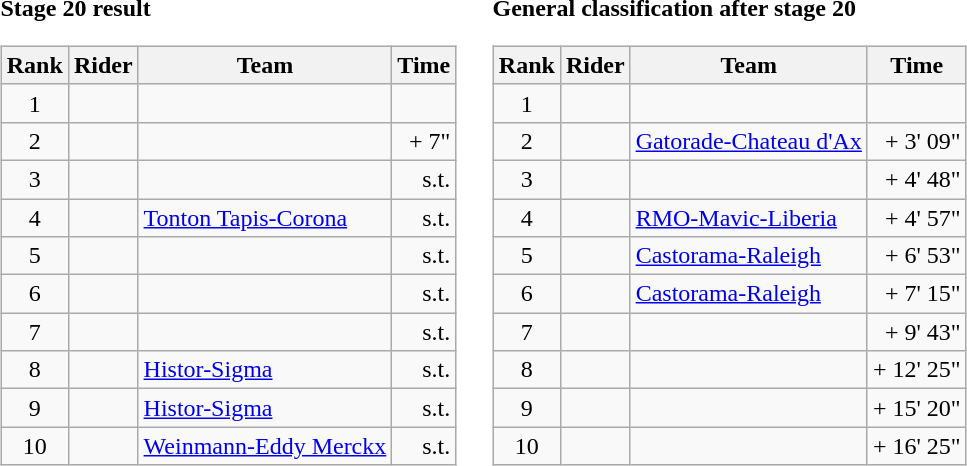<table>
<tr>
<td><strong>Stage 20 result</strong><br><table class="wikitable">
<tr>
<th scope="col">Rank</th>
<th scope="col">Rider</th>
<th scope="col">Team</th>
<th scope="col">Time</th>
</tr>
<tr>
<td style="text-align:center;">1</td>
<td></td>
<td></td>
<td style="text-align:right;"></td>
</tr>
<tr>
<td style="text-align:center;">2</td>
<td></td>
<td></td>
<td style="text-align:right;">+ 7"</td>
</tr>
<tr>
<td style="text-align:center;">3</td>
<td></td>
<td></td>
<td style="text-align:right;">s.t.</td>
</tr>
<tr>
<td style="text-align:center;">4</td>
<td></td>
<td><a href='#'>Tonton Tapis-Corona</a></td>
<td style="text-align:right;">s.t.</td>
</tr>
<tr>
<td style="text-align:center;">5</td>
<td></td>
<td></td>
<td style="text-align:right;">s.t.</td>
</tr>
<tr>
<td style="text-align:center;">6</td>
<td></td>
<td></td>
<td style="text-align:right;">s.t.</td>
</tr>
<tr>
<td style="text-align:center;">7</td>
<td></td>
<td></td>
<td style="text-align:right;">s.t.</td>
</tr>
<tr>
<td style="text-align:center;">8</td>
<td></td>
<td><a href='#'>Histor-Sigma</a></td>
<td style="text-align:right;">s.t.</td>
</tr>
<tr>
<td style="text-align:center;">9</td>
<td></td>
<td><a href='#'>Histor-Sigma</a></td>
<td style="text-align:right;">s.t.</td>
</tr>
<tr>
<td style="text-align:center;">10</td>
<td></td>
<td><a href='#'>Weinmann-Eddy Merckx</a></td>
<td style="text-align:right;">s.t.</td>
</tr>
</table>
</td>
<td></td>
<td><strong>General classification after stage 20</strong><br><table class="wikitable">
<tr>
<th scope="col">Rank</th>
<th scope="col">Rider</th>
<th scope="col">Team</th>
<th scope="col">Time</th>
</tr>
<tr>
<td style="text-align:center;">1</td>
<td> </td>
<td></td>
<td style="text-align:right;"></td>
</tr>
<tr>
<td style="text-align:center;">2</td>
<td></td>
<td><a href='#'>Gatorade-Chateau d'Ax</a></td>
<td style="text-align:right;">+ 3' 09"</td>
</tr>
<tr>
<td style="text-align:center;">3</td>
<td></td>
<td></td>
<td style="text-align:right;">+ 4' 48"</td>
</tr>
<tr>
<td style="text-align:center;">4</td>
<td></td>
<td><a href='#'>RMO-Mavic-Liberia</a></td>
<td style="text-align:right;">+ 4' 57"</td>
</tr>
<tr>
<td style="text-align:center;">5</td>
<td></td>
<td><a href='#'>Castorama-Raleigh</a></td>
<td style="text-align:right;">+ 6' 53"</td>
</tr>
<tr>
<td style="text-align:center;">6</td>
<td></td>
<td><a href='#'>Castorama-Raleigh</a></td>
<td style="text-align:right;">+ 7' 15"</td>
</tr>
<tr>
<td style="text-align:center;">7</td>
<td></td>
<td></td>
<td style="text-align:right;">+ 9' 43"</td>
</tr>
<tr>
<td style="text-align:center;">8</td>
<td></td>
<td></td>
<td style="text-align:right;">+ 12' 25"</td>
</tr>
<tr>
<td style="text-align:center;">9</td>
<td></td>
<td></td>
<td style="text-align:right;">+ 15' 20"</td>
</tr>
<tr>
<td style="text-align:center;">10</td>
<td></td>
<td></td>
<td style="text-align:right;">+ 16' 25"</td>
</tr>
</table>
</td>
</tr>
</table>
